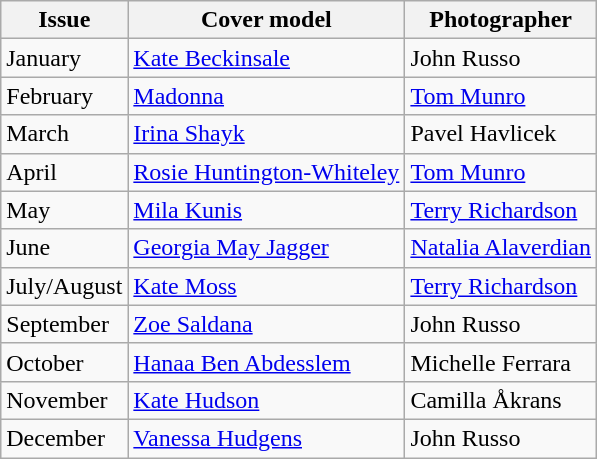<table class="sortable wikitable">
<tr>
<th>Issue</th>
<th>Cover model</th>
<th>Photographer</th>
</tr>
<tr>
<td>January</td>
<td><a href='#'>Kate Beckinsale</a></td>
<td>John Russo</td>
</tr>
<tr>
<td>February</td>
<td><a href='#'>Madonna</a></td>
<td><a href='#'>Tom Munro</a></td>
</tr>
<tr>
<td>March</td>
<td><a href='#'>Irina Shayk</a></td>
<td>Pavel Havlicek</td>
</tr>
<tr>
<td>April</td>
<td><a href='#'>Rosie Huntington-Whiteley</a></td>
<td><a href='#'>Tom Munro</a></td>
</tr>
<tr>
<td>May</td>
<td><a href='#'>Mila Kunis</a></td>
<td><a href='#'>Terry Richardson</a></td>
</tr>
<tr>
<td>June</td>
<td><a href='#'>Georgia May Jagger</a></td>
<td><a href='#'>Natalia Alaverdian</a></td>
</tr>
<tr>
<td>July/August</td>
<td><a href='#'>Kate Moss</a></td>
<td><a href='#'>Terry Richardson</a></td>
</tr>
<tr>
<td>September</td>
<td><a href='#'>Zoe Saldana</a></td>
<td>John Russo</td>
</tr>
<tr>
<td>October</td>
<td><a href='#'>Hanaa Ben Abdesslem</a></td>
<td>Michelle Ferrara</td>
</tr>
<tr>
<td>November</td>
<td><a href='#'>Kate Hudson</a></td>
<td>Camilla Åkrans</td>
</tr>
<tr>
<td>December</td>
<td><a href='#'>Vanessa Hudgens</a></td>
<td>John Russo</td>
</tr>
</table>
